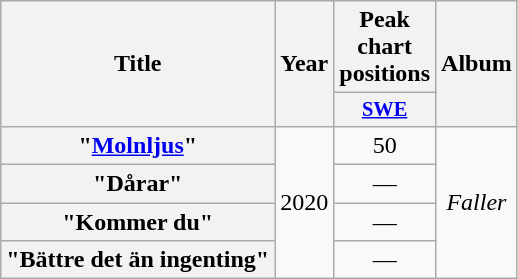<table class="wikitable plainrowheaders" style="text-align:center;">
<tr>
<th scope="col" rowspan="2">Title</th>
<th scope="col" rowspan="2">Year</th>
<th scope="col" colspan="1">Peak chart positions</th>
<th scope="col" rowspan="2">Album</th>
</tr>
<tr>
<th scope="col" style="width:3em;font-size:85%;"><a href='#'>SWE</a><br></th>
</tr>
<tr>
<th scope="row">"<a href='#'>Molnljus</a>"</th>
<td rowspan="4">2020</td>
<td>50</td>
<td rowspan="4"><em>Faller</em></td>
</tr>
<tr>
<th scope="row">"Dårar"</th>
<td>—</td>
</tr>
<tr>
<th scope="row">"Kommer du"</th>
<td>—</td>
</tr>
<tr>
<th scope="row">"Bättre det än ingenting"</th>
<td>—</td>
</tr>
</table>
